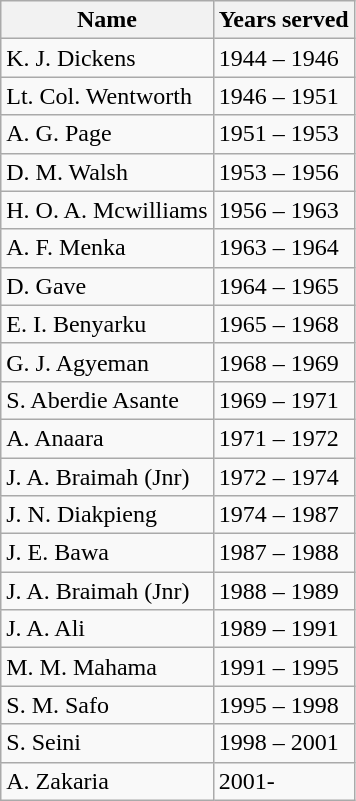<table class="wikitable">
<tr>
<th>Name</th>
<th>Years served</th>
</tr>
<tr>
<td>K. J. Dickens</td>
<td>1944 – 1946</td>
</tr>
<tr>
<td>Lt. Col. Wentworth</td>
<td>1946 – 1951</td>
</tr>
<tr>
<td>A. G. Page</td>
<td>1951 – 1953</td>
</tr>
<tr>
<td>D. M. Walsh</td>
<td>1953 – 1956</td>
</tr>
<tr>
<td>H. O. A. Mcwilliams</td>
<td>1956 – 1963</td>
</tr>
<tr>
<td>A. F. Menka</td>
<td>1963 – 1964</td>
</tr>
<tr>
<td>D. Gave</td>
<td>1964 – 1965</td>
</tr>
<tr>
<td>E. I. Benyarku</td>
<td>1965 – 1968</td>
</tr>
<tr>
<td>G. J. Agyeman</td>
<td>1968 – 1969</td>
</tr>
<tr>
<td>S. Aberdie Asante</td>
<td>1969 – 1971</td>
</tr>
<tr>
<td>A. Anaara</td>
<td>1971 – 1972</td>
</tr>
<tr>
<td>J. A. Braimah (Jnr)</td>
<td>1972 – 1974</td>
</tr>
<tr>
<td>J. N. Diakpieng</td>
<td>1974 – 1987</td>
</tr>
<tr>
<td>J. E. Bawa</td>
<td>1987 – 1988</td>
</tr>
<tr>
<td>J. A. Braimah (Jnr)</td>
<td>1988 – 1989</td>
</tr>
<tr>
<td>J. A. Ali</td>
<td>1989 – 1991</td>
</tr>
<tr>
<td>M. M. Mahama</td>
<td>1991 – 1995</td>
</tr>
<tr>
<td>S. M. Safo</td>
<td>1995 – 1998</td>
</tr>
<tr>
<td>S. Seini</td>
<td>1998 – 2001</td>
</tr>
<tr>
<td>A. Zakaria</td>
<td>2001-</td>
</tr>
</table>
